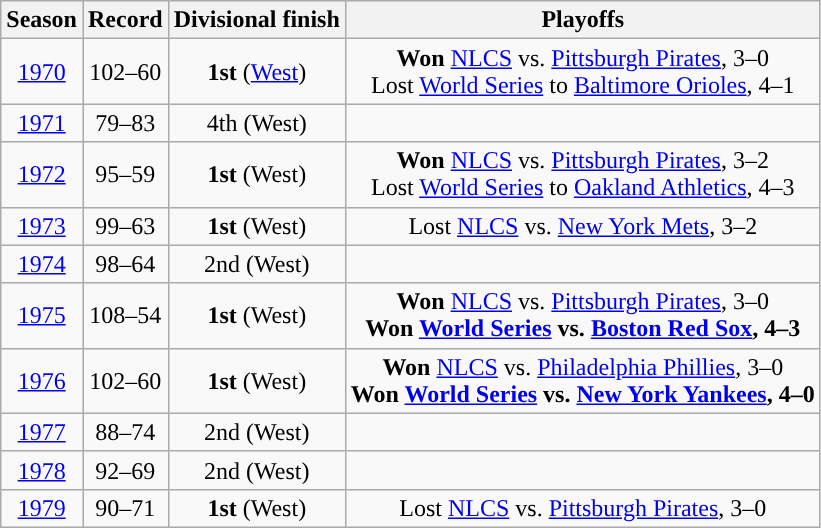<table class="wikitable" style="text-align:center;">
<tr>
<th>Season</th>
<th>Record</th>
<th>Divisional finish</th>
<th>Playoffs</th>
</tr>
<tr align="center">
<td><a href='#'>1970</a></td>
<td>102–60</td>
<td><strong>1st</strong> (<a href='#'>West</a>)</td>
<td><strong>Won</strong> <a href='#'>NLCS</a> vs. <a href='#'>Pittsburgh Pirates</a>, 3–0<br>Lost <a href='#'>World Series</a> to <a href='#'>Baltimore Orioles</a>, 4–1</td>
</tr>
<tr>
<td><a href='#'>1971</a></td>
<td>79–83</td>
<td>4th (West)</td>
<td></td>
</tr>
<tr align="center">
<td><a href='#'>1972</a></td>
<td>95–59</td>
<td><strong>1st</strong> (West)</td>
<td><strong>Won</strong> <a href='#'>NLCS</a> vs. <a href='#'>Pittsburgh Pirates</a>, 3–2<br>Lost <a href='#'>World Series</a> to <a href='#'>Oakland Athletics</a>, 4–3</td>
</tr>
<tr>
<td><a href='#'>1973</a></td>
<td>99–63</td>
<td><strong>1st</strong> (West)</td>
<td>Lost <a href='#'>NLCS</a> vs. <a href='#'>New York Mets</a>, 3–2</td>
</tr>
<tr>
<td><a href='#'>1974</a></td>
<td>98–64</td>
<td>2nd (West)</td>
<td></td>
</tr>
<tr align="center">
<td><a href='#'>1975</a></td>
<td>108–54</td>
<td><strong>1st</strong> (West)</td>
<td><strong>Won</strong> <a href='#'>NLCS</a> vs. <a href='#'>Pittsburgh Pirates</a>, 3–0<br><strong>Won <a href='#'>World Series</a> vs. <a href='#'>Boston Red Sox</a>, 4–3</strong></td>
</tr>
<tr align="center">
<td><a href='#'>1976</a></td>
<td>102–60</td>
<td><strong>1st</strong> (West)</td>
<td><strong>Won</strong> <a href='#'>NLCS</a> vs. <a href='#'>Philadelphia Phillies</a>, 3–0<br><strong>Won <a href='#'>World Series</a> vs. <a href='#'>New York Yankees</a>, 4–0</strong></td>
</tr>
<tr align="center">
<td><a href='#'>1977</a></td>
<td>88–74</td>
<td>2nd (West)</td>
<td></td>
</tr>
<tr align="center">
<td><a href='#'>1978</a></td>
<td>92–69</td>
<td>2nd (West)</td>
<td></td>
</tr>
<tr align="center">
<td><a href='#'>1979</a></td>
<td>90–71</td>
<td><strong>1st</strong> (West)</td>
<td>Lost <a href='#'>NLCS</a> vs. <a href='#'>Pittsburgh Pirates</a>, 3–0</td>
</tr>
</table>
